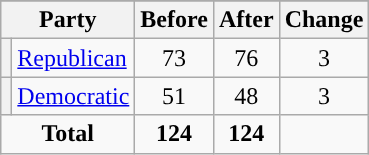<table class="wikitable" style="text-align:center;">
<tr>
</tr>
<tr>
<th colspan=2>Party</th>
<th>Before</th>
<th>After</th>
<th>Change</th>
</tr>
<tr>
<th style="background-color:"></th>
<td style="text-align:left;"><a href='#'>Republican</a></td>
<td>73</td>
<td>76</td>
<td> 3</td>
</tr>
<tr>
<th style="background-color:"></th>
<td style="text-align:left;"><a href='#'>Democratic</a></td>
<td>51</td>
<td>48</td>
<td> 3</td>
</tr>
<tr>
<td colspan=2><strong>Total</strong></td>
<td><strong>124</strong></td>
<td><strong>124</strong></td>
<td></td>
</tr>
</table>
